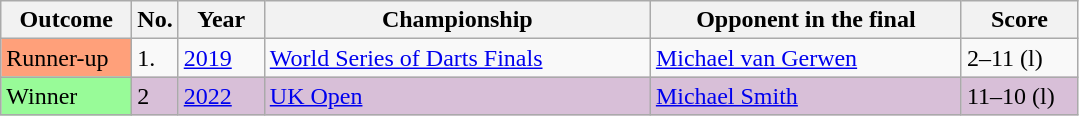<table class="sortable wikitable">
<tr>
<th style="width:80px;">Outcome</th>
<th style="width:20px;">No.</th>
<th style="width:50px;">Year</th>
<th style="width:250px;">Championship</th>
<th style="width:200px;">Opponent in the final</th>
<th style="width:70px;">Score</th>
</tr>
<tr>
<td style="background:#ffa07a">Runner-up</td>
<td>1.</td>
<td><a href='#'>2019</a></td>
<td><a href='#'>World Series of Darts Finals</a></td>
<td> <a href='#'>Michael van Gerwen</a></td>
<td>2–11 (l)</td>
</tr>
<tr style="background:thistle;">
<td style="background:#98FB98">Winner</td>
<td>2</td>
<td><a href='#'>2022</a></td>
<td><a href='#'>UK Open</a></td>
<td> <a href='#'>Michael Smith</a></td>
<td>11–10  (l)</td>
</tr>
</table>
